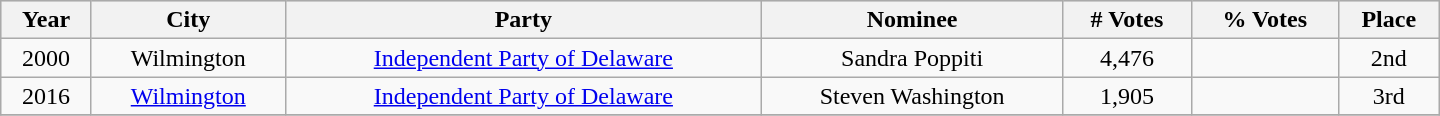<table class="wikitable sortable mw-collapsible" style="text-align:center; width:60em;">
<tr style="background:lightgrey;">
<th>Year</th>
<th>City</th>
<th>Party</th>
<th>Nominee</th>
<th># Votes</th>
<th>% Votes</th>
<th>Place</th>
</tr>
<tr>
<td>2000</td>
<td>Wilmington</td>
<td><a href='#'>Independent Party of Delaware</a></td>
<td>Sandra Poppiti</td>
<td>4,476</td>
<td></td>
<td>2nd</td>
</tr>
<tr>
<td>2016</td>
<td><a href='#'>Wilmington</a></td>
<td><a href='#'>Independent Party of Delaware</a></td>
<td>Steven Washington</td>
<td>1,905</td>
<td></td>
<td>3rd</td>
</tr>
<tr>
</tr>
</table>
